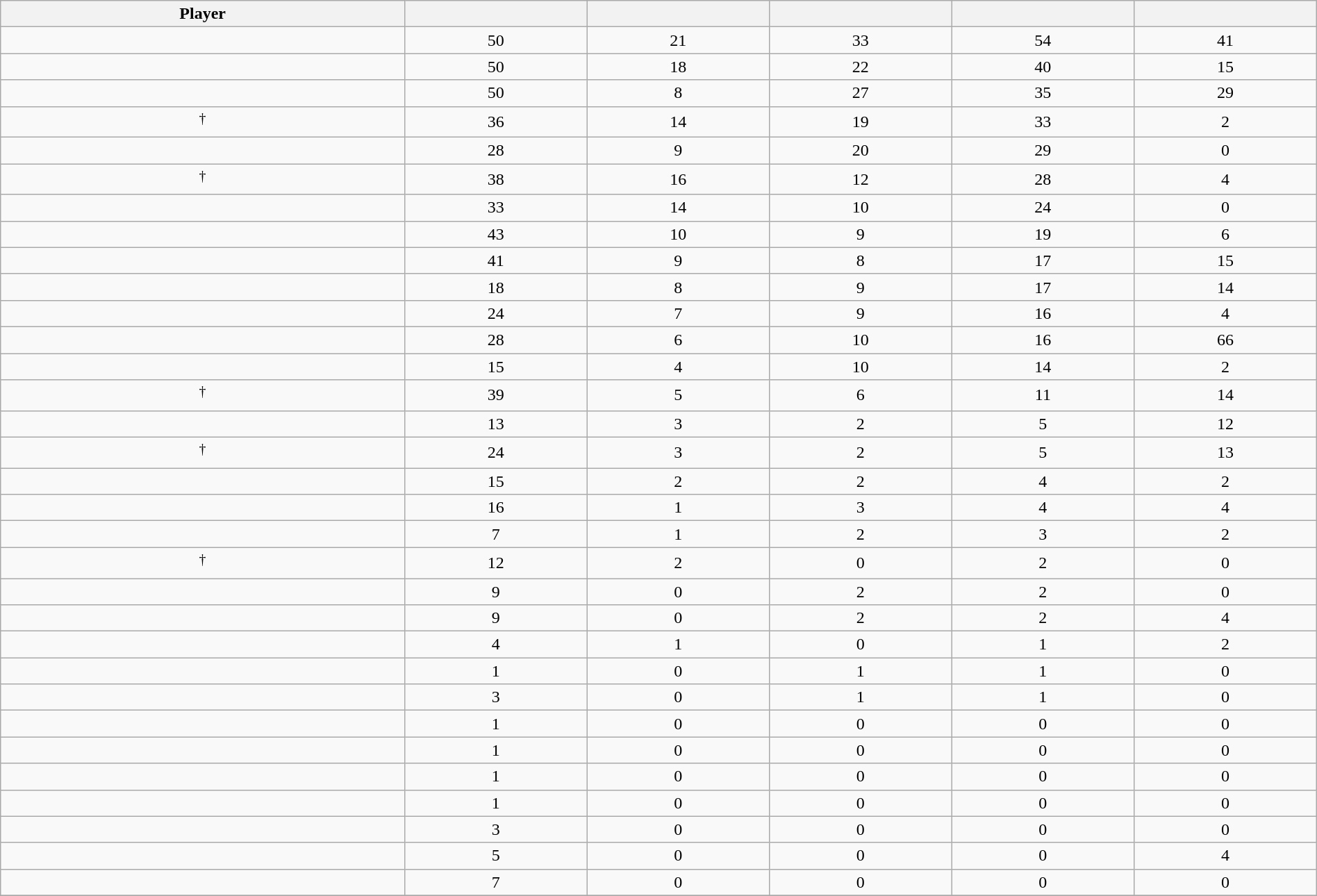<table class="wikitable sortable" style="width:100%;">
<tr align=center>
<th>Player</th>
<th></th>
<th></th>
<th></th>
<th></th>
<th></th>
</tr>
<tr align=center>
<td></td>
<td>50</td>
<td>21</td>
<td>33</td>
<td>54</td>
<td>41</td>
</tr>
<tr align=center>
<td></td>
<td>50</td>
<td>18</td>
<td>22</td>
<td>40</td>
<td>15</td>
</tr>
<tr align=center>
<td></td>
<td>50</td>
<td>8</td>
<td>27</td>
<td>35</td>
<td>29</td>
</tr>
<tr align=center>
<td><sup>†</sup></td>
<td>36</td>
<td>14</td>
<td>19</td>
<td>33</td>
<td>2</td>
</tr>
<tr align=center>
<td></td>
<td>28</td>
<td>9</td>
<td>20</td>
<td>29</td>
<td>0</td>
</tr>
<tr align=center>
<td><sup>†</sup></td>
<td>38</td>
<td>16</td>
<td>12</td>
<td>28</td>
<td>4</td>
</tr>
<tr align=center>
<td></td>
<td>33</td>
<td>14</td>
<td>10</td>
<td>24</td>
<td>0</td>
</tr>
<tr align=center>
<td></td>
<td>43</td>
<td>10</td>
<td>9</td>
<td>19</td>
<td>6</td>
</tr>
<tr align=center>
<td></td>
<td>41</td>
<td>9</td>
<td>8</td>
<td>17</td>
<td>15</td>
</tr>
<tr align=center>
<td></td>
<td>18</td>
<td>8</td>
<td>9</td>
<td>17</td>
<td>14</td>
</tr>
<tr align=center>
<td></td>
<td>24</td>
<td>7</td>
<td>9</td>
<td>16</td>
<td>4</td>
</tr>
<tr align=center>
<td></td>
<td>28</td>
<td>6</td>
<td>10</td>
<td>16</td>
<td>66</td>
</tr>
<tr align=center>
<td></td>
<td>15</td>
<td>4</td>
<td>10</td>
<td>14</td>
<td>2</td>
</tr>
<tr align=center>
<td><sup>†</sup></td>
<td>39</td>
<td>5</td>
<td>6</td>
<td>11</td>
<td>14</td>
</tr>
<tr align=center>
<td></td>
<td>13</td>
<td>3</td>
<td>2</td>
<td>5</td>
<td>12</td>
</tr>
<tr align=center>
<td><sup>†</sup></td>
<td>24</td>
<td>3</td>
<td>2</td>
<td>5</td>
<td>13</td>
</tr>
<tr align=center>
<td></td>
<td>15</td>
<td>2</td>
<td>2</td>
<td>4</td>
<td>2</td>
</tr>
<tr align=center>
<td></td>
<td>16</td>
<td>1</td>
<td>3</td>
<td>4</td>
<td>4</td>
</tr>
<tr align=center>
<td></td>
<td>7</td>
<td>1</td>
<td>2</td>
<td>3</td>
<td>2</td>
</tr>
<tr align=center>
<td><sup>†</sup></td>
<td>12</td>
<td>2</td>
<td>0</td>
<td>2</td>
<td>0</td>
</tr>
<tr align=center>
<td></td>
<td>9</td>
<td>0</td>
<td>2</td>
<td>2</td>
<td>0</td>
</tr>
<tr align=center>
<td></td>
<td>9</td>
<td>0</td>
<td>2</td>
<td>2</td>
<td>4</td>
</tr>
<tr align=center>
<td></td>
<td>4</td>
<td>1</td>
<td>0</td>
<td>1</td>
<td>2</td>
</tr>
<tr align=center>
<td></td>
<td>1</td>
<td>0</td>
<td>1</td>
<td>1</td>
<td>0</td>
</tr>
<tr align=center>
<td></td>
<td>3</td>
<td>0</td>
<td>1</td>
<td>1</td>
<td>0</td>
</tr>
<tr align=center>
<td></td>
<td>1</td>
<td>0</td>
<td>0</td>
<td>0</td>
<td>0</td>
</tr>
<tr align=center>
<td></td>
<td>1</td>
<td>0</td>
<td>0</td>
<td>0</td>
<td>0</td>
</tr>
<tr align=center>
<td></td>
<td>1</td>
<td>0</td>
<td>0</td>
<td>0</td>
<td>0</td>
</tr>
<tr align=center>
<td></td>
<td>1</td>
<td>0</td>
<td>0</td>
<td>0</td>
<td>0</td>
</tr>
<tr align=center>
<td></td>
<td>3</td>
<td>0</td>
<td>0</td>
<td>0</td>
<td>0</td>
</tr>
<tr align=center>
<td></td>
<td>5</td>
<td>0</td>
<td>0</td>
<td>0</td>
<td>4</td>
</tr>
<tr align=center>
<td></td>
<td>7</td>
<td>0</td>
<td>0</td>
<td>0</td>
<td>0</td>
</tr>
<tr>
</tr>
</table>
